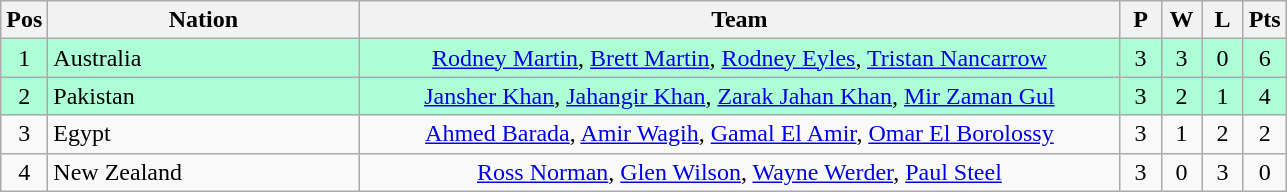<table class="wikitable" style="font-size: 100%">
<tr>
<th width=20>Pos</th>
<th width=200>Nation</th>
<th width=500>Team</th>
<th width=20>P</th>
<th width=20>W</th>
<th width=20>L</th>
<th width=20>Pts</th>
</tr>
<tr align=center style="background: #ADFFD6;">
<td>1</td>
<td align="left"> Australia</td>
<td><a href='#'>Rodney Martin</a>, <a href='#'>Brett Martin</a>, <a href='#'>Rodney Eyles</a>, <a href='#'>Tristan Nancarrow</a></td>
<td>3</td>
<td>3</td>
<td>0</td>
<td>6</td>
</tr>
<tr align=center style="background: #ADFFD6;">
<td>2</td>
<td align="left"> Pakistan</td>
<td><a href='#'>Jansher Khan</a>, <a href='#'>Jahangir Khan</a>, <a href='#'>Zarak Jahan Khan</a>, <a href='#'>Mir Zaman Gul</a></td>
<td>3</td>
<td>2</td>
<td>1</td>
<td>4</td>
</tr>
<tr align=center>
<td>3</td>
<td align="left"> Egypt</td>
<td><a href='#'>Ahmed Barada</a>, <a href='#'>Amir Wagih</a>, <a href='#'>Gamal El Amir</a>, <a href='#'>Omar El Borolossy</a></td>
<td>3</td>
<td>1</td>
<td>2</td>
<td>2</td>
</tr>
<tr align=center>
<td>4</td>
<td align="left"> New Zealand</td>
<td><a href='#'>Ross Norman</a>, <a href='#'>Glen Wilson</a>, <a href='#'>Wayne Werder</a>, <a href='#'>Paul Steel</a></td>
<td>3</td>
<td>0</td>
<td>3</td>
<td>0</td>
</tr>
</table>
